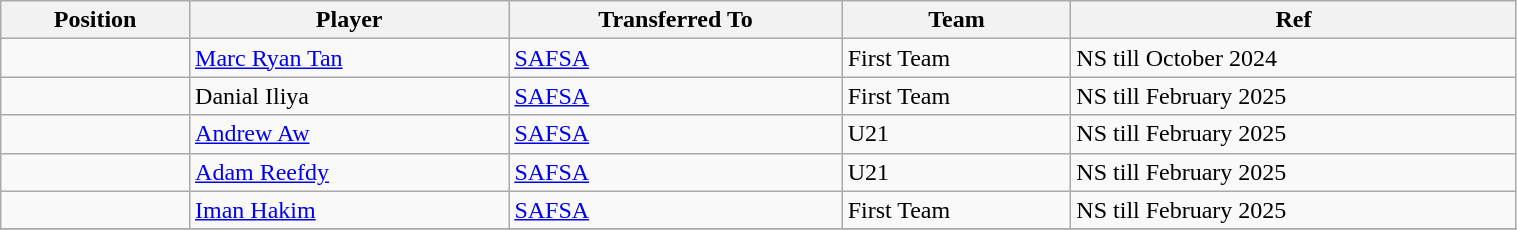<table class="wikitable sortable" style="width:80%; text-align:center; font-size:100%; text-align:left;">
<tr>
<th><strong>Position</strong></th>
<th><strong>Player</strong></th>
<th><strong>Transferred To</strong></th>
<th><strong>Team</strong></th>
<th><strong>Ref</strong></th>
</tr>
<tr>
<td></td>
<td> <a href='#'>Marc Ryan Tan</a></td>
<td> <a href='#'>SAFSA</a></td>
<td>First Team</td>
<td>NS till October 2024</td>
</tr>
<tr>
<td></td>
<td> Danial Iliya</td>
<td> <a href='#'>SAFSA</a></td>
<td>First Team</td>
<td>NS till February 2025</td>
</tr>
<tr>
<td></td>
<td> <a href='#'>Andrew Aw</a></td>
<td> <a href='#'>SAFSA</a></td>
<td>U21</td>
<td>NS till February 2025</td>
</tr>
<tr>
<td></td>
<td> <a href='#'>Adam Reefdy</a></td>
<td> <a href='#'>SAFSA</a></td>
<td>U21</td>
<td>NS till February 2025</td>
</tr>
<tr>
<td></td>
<td> <a href='#'>Iman Hakim</a></td>
<td> <a href='#'>SAFSA</a></td>
<td>First Team</td>
<td>NS till February 2025</td>
</tr>
<tr>
</tr>
</table>
